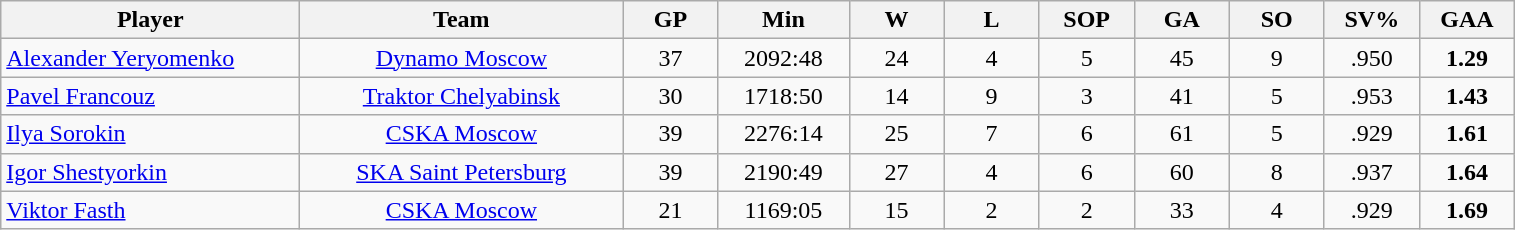<table class="wikitable sortable" style="text-align:center;">
<tr>
<th style="width: 12em;">Player</th>
<th style="width: 13em;">Team</th>
<th style="width: 3.5em;">GP</th>
<th style="width: 5em;">Min</th>
<th style="width: 3.5em;">W</th>
<th style="width: 3.5em;">L</th>
<th style="width: 3.5em;">SOP</th>
<th style="width: 3.5em;">GA</th>
<th style="width: 3.5em;">SO</th>
<th style="width: 3.5em;">SV%</th>
<th style="width: 3.5em;">GAA</th>
</tr>
<tr>
<td align=left> <a href='#'>Alexander Yeryomenko</a></td>
<td><a href='#'>Dynamo Moscow</a></td>
<td>37</td>
<td>2092:48</td>
<td>24</td>
<td>4</td>
<td>5</td>
<td>45</td>
<td>9</td>
<td>.950</td>
<td><strong>1.29</strong></td>
</tr>
<tr>
<td align=left> <a href='#'>Pavel Francouz</a></td>
<td><a href='#'>Traktor Chelyabinsk</a></td>
<td>30</td>
<td>1718:50</td>
<td>14</td>
<td>9</td>
<td>3</td>
<td>41</td>
<td>5</td>
<td>.953</td>
<td><strong>1.43</strong></td>
</tr>
<tr>
<td align=left> <a href='#'>Ilya Sorokin</a></td>
<td><a href='#'>CSKA Moscow</a></td>
<td>39</td>
<td>2276:14</td>
<td>25</td>
<td>7</td>
<td>6</td>
<td>61</td>
<td>5</td>
<td>.929</td>
<td><strong>1.61</strong></td>
</tr>
<tr>
<td align=left> <a href='#'>Igor Shestyorkin</a></td>
<td><a href='#'>SKA Saint Petersburg</a></td>
<td>39</td>
<td>2190:49</td>
<td>27</td>
<td>4</td>
<td>6</td>
<td>60</td>
<td>8</td>
<td>.937</td>
<td><strong>1.64</strong></td>
</tr>
<tr>
<td align=left> <a href='#'>Viktor Fasth</a></td>
<td><a href='#'>CSKA Moscow</a></td>
<td>21</td>
<td>1169:05</td>
<td>15</td>
<td>2</td>
<td>2</td>
<td>33</td>
<td>4</td>
<td>.929</td>
<td><strong>1.69</strong></td>
</tr>
</table>
